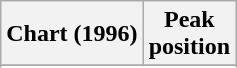<table class="wikitable sortable plainrowheaders">
<tr>
<th scope="col">Chart (1996)</th>
<th scope="col">Peak<br>position</th>
</tr>
<tr>
</tr>
<tr>
</tr>
<tr>
</tr>
</table>
